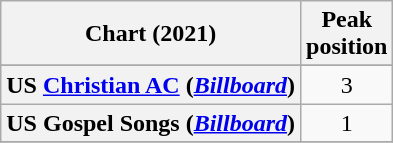<table class="wikitable plainrowheaders" style="text-align:center">
<tr>
<th scope="col">Chart (2021)</th>
<th scope="col">Peak<br>position</th>
</tr>
<tr>
</tr>
<tr>
</tr>
<tr>
</tr>
<tr>
<th scope="row">US <a href='#'>Christian AC</a> (<em><a href='#'>Billboard</a></em>)</th>
<td>3</td>
</tr>
<tr>
<th scope="row">US Gospel Songs (<a href='#'><em>Billboard</em></a>)</th>
<td>1</td>
</tr>
<tr>
</tr>
</table>
